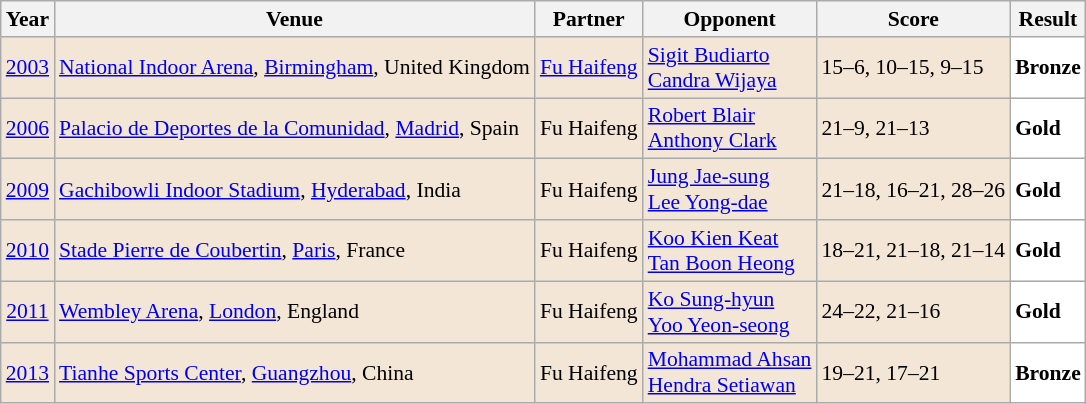<table class="sortable wikitable" style="font-size: 90%;">
<tr>
<th>Year</th>
<th>Venue</th>
<th>Partner</th>
<th>Opponent</th>
<th>Score</th>
<th>Result</th>
</tr>
<tr style="background:#F3E6D7">
<td align="center"><a href='#'>2003</a></td>
<td align="left"><a href='#'>National Indoor Arena</a>, <a href='#'>Birmingham</a>, United Kingdom</td>
<td align="left"> <a href='#'>Fu Haifeng</a></td>
<td align="left"> <a href='#'>Sigit Budiarto</a><br> <a href='#'>Candra Wijaya</a></td>
<td align="left">15–6, 10–15, 9–15</td>
<td style="text-align:left; background:white"> <strong>Bronze</strong></td>
</tr>
<tr style="background:#F3E6D7">
<td align="center"><a href='#'>2006</a></td>
<td align="left"><a href='#'>Palacio de Deportes de la Comunidad</a>, <a href='#'>Madrid</a>, Spain</td>
<td align="left"> Fu Haifeng</td>
<td align="left"> <a href='#'>Robert Blair</a><br> <a href='#'>Anthony Clark</a></td>
<td align="left">21–9, 21–13</td>
<td style="text-align:left; background:white"> <strong>Gold</strong></td>
</tr>
<tr style="background:#F3E6D7">
<td align="center"><a href='#'>2009</a></td>
<td align="left"><a href='#'>Gachibowli Indoor Stadium</a>, <a href='#'>Hyderabad</a>, India</td>
<td align="left"> Fu Haifeng</td>
<td align="left"> <a href='#'>Jung Jae-sung</a><br> <a href='#'>Lee Yong-dae</a></td>
<td align="left">21–18, 16–21, 28–26</td>
<td style="text-align:left; background:white"> <strong>Gold</strong></td>
</tr>
<tr style="background:#F3E6D7">
<td align="center"><a href='#'>2010</a></td>
<td align="left"><a href='#'>Stade Pierre de Coubertin</a>, <a href='#'>Paris</a>, France</td>
<td align="left"> Fu Haifeng</td>
<td align="left"> <a href='#'>Koo Kien Keat</a><br> <a href='#'>Tan Boon Heong</a></td>
<td align="left">18–21, 21–18, 21–14</td>
<td style="text-align:left; background:white"> <strong>Gold</strong></td>
</tr>
<tr style="background:#F3E6D7">
<td align="center"><a href='#'>2011</a></td>
<td align="left"><a href='#'>Wembley Arena</a>, <a href='#'>London</a>, England</td>
<td align="left"> Fu Haifeng</td>
<td align="left"> <a href='#'>Ko Sung-hyun</a><br> <a href='#'>Yoo Yeon-seong</a></td>
<td align="left">24–22, 21–16</td>
<td style="text-align:left; background:white"> <strong>Gold</strong></td>
</tr>
<tr style="background:#F3E6D7">
<td align="center"><a href='#'>2013</a></td>
<td align="left"><a href='#'>Tianhe Sports Center</a>, <a href='#'>Guangzhou</a>, China</td>
<td align="left"> Fu Haifeng</td>
<td align="left"> <a href='#'>Mohammad Ahsan</a><br> <a href='#'>Hendra Setiawan</a></td>
<td align="left">19–21, 17–21</td>
<td style="text-align:left; background:white"> <strong>Bronze</strong></td>
</tr>
</table>
